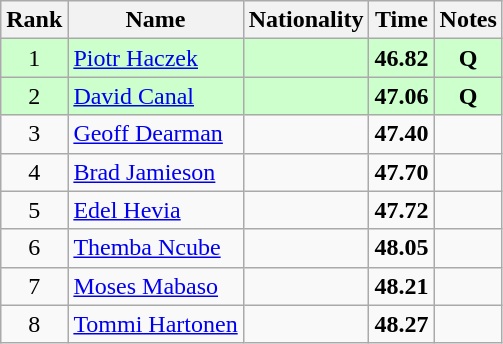<table class="wikitable sortable" style="text-align:center">
<tr>
<th>Rank</th>
<th>Name</th>
<th>Nationality</th>
<th>Time</th>
<th>Notes</th>
</tr>
<tr bgcolor=ccffcc>
<td>1</td>
<td align=left><a href='#'>Piotr Haczek</a></td>
<td align=left></td>
<td><strong>46.82</strong></td>
<td><strong>Q</strong></td>
</tr>
<tr bgcolor=ccffcc>
<td>2</td>
<td align=left><a href='#'>David Canal</a></td>
<td align=left></td>
<td><strong>47.06</strong></td>
<td><strong>Q</strong></td>
</tr>
<tr>
<td>3</td>
<td align=left><a href='#'>Geoff Dearman</a></td>
<td align=left></td>
<td><strong>47.40</strong></td>
<td></td>
</tr>
<tr>
<td>4</td>
<td align=left><a href='#'>Brad Jamieson</a></td>
<td align=left></td>
<td><strong>47.70</strong></td>
<td></td>
</tr>
<tr>
<td>5</td>
<td align=left><a href='#'>Edel Hevia</a></td>
<td align=left></td>
<td><strong>47.72</strong></td>
<td></td>
</tr>
<tr>
<td>6</td>
<td align=left><a href='#'>Themba Ncube</a></td>
<td align=left></td>
<td><strong>48.05</strong></td>
<td></td>
</tr>
<tr>
<td>7</td>
<td align=left><a href='#'>Moses Mabaso</a></td>
<td align=left></td>
<td><strong>48.21</strong></td>
<td></td>
</tr>
<tr>
<td>8</td>
<td align=left><a href='#'>Tommi Hartonen</a></td>
<td align=left></td>
<td><strong>48.27</strong></td>
<td></td>
</tr>
</table>
